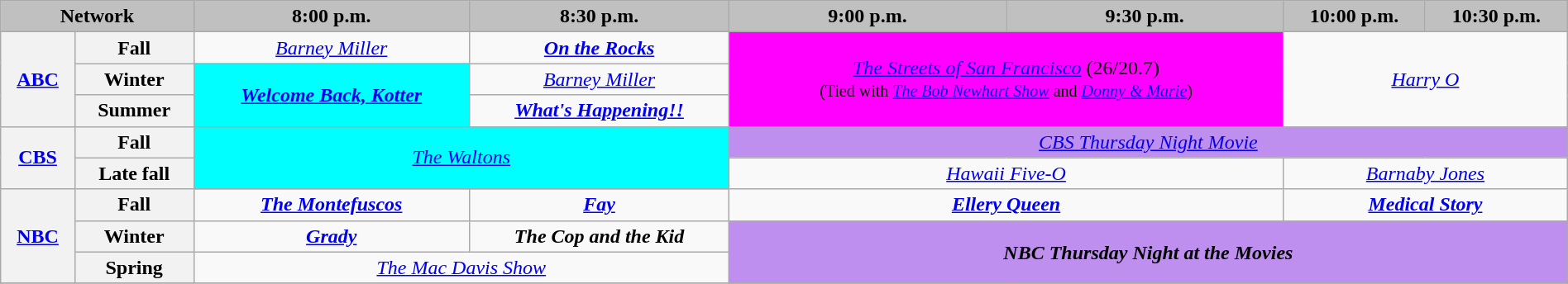<table class="wikitable" style="width:100%;margin-right:0;text-align:center">
<tr>
<th colspan="2" style="background-color:#C0C0C0;text-align:center">Network</th>
<th style="background-color:#C0C0C0;text-align:center">8:00 p.m.</th>
<th style="background-color:#C0C0C0;text-align:center">8:30 p.m.</th>
<th style="background-color:#C0C0C0;text-align:center">9:00 p.m.</th>
<th style="background-color:#C0C0C0;text-align:center">9:30 p.m.</th>
<th style="background-color:#C0C0C0;text-align:center">10:00 p.m.</th>
<th style="background-color:#C0C0C0;text-align:center">10:30 p.m.</th>
</tr>
<tr>
<th rowspan="3"><a href='#'>ABC</a></th>
<th>Fall</th>
<td><em><a href='#'>Barney Miller</a></em></td>
<td><strong><em><a href='#'>On the Rocks</a></em></strong></td>
<td bgcolor="magenta" colspan="2" rowspan="3"><em><a href='#'>The Streets of San Francisco</a></em> (26/20.7)<br><small>(Tied with <em><a href='#'>The Bob Newhart Show</a></em> and <em><a href='#'>Donny & Marie</a></em>)</small></td>
<td colspan="2" rowspan="3"><em><a href='#'>Harry O</a></em></td>
</tr>
<tr>
<th>Winter</th>
<td rowspan="2" style="background:#00FFFF;"><strong><em><a href='#'>Welcome Back, Kotter</a></em></strong> </td>
<td><em><a href='#'>Barney Miller</a></em></td>
</tr>
<tr>
<th>Summer</th>
<td><strong><em><a href='#'>What's Happening!!</a></em></strong></td>
</tr>
<tr>
<th rowspan="2"><a href='#'>CBS</a></th>
<th>Fall</th>
<td colspan="2" rowspan="2" style="background:#00FFFF;"><em><a href='#'>The Waltons</a></em> </td>
<td colspan="4" style="background:#bf8fef;"><em><a href='#'>CBS Thursday Night Movie</a></em></td>
</tr>
<tr>
<th>Late fall</th>
<td colspan="2"><em><a href='#'>Hawaii Five-O</a></em></td>
<td colspan="2"><em><a href='#'>Barnaby Jones</a></em></td>
</tr>
<tr>
<th rowspan="3"><a href='#'>NBC</a></th>
<th>Fall</th>
<td><strong><em><a href='#'>The Montefuscos</a></em></strong></td>
<td><strong><em><a href='#'>Fay</a></em></strong></td>
<td colspan="2"><strong><em><a href='#'>Ellery Queen</a></em></strong></td>
<td colspan="2"><strong><em><a href='#'>Medical Story</a></em></strong></td>
</tr>
<tr>
<th>Winter</th>
<td><strong><em><a href='#'>Grady</a></em></strong></td>
<td><strong><em>The Cop and the Kid</em></strong></td>
<td colspan="4" rowspan="2" style="background:#bf8fef;"><strong><em>NBC Thursday Night at the Movies</em></strong></td>
</tr>
<tr>
<th>Spring</th>
<td colspan="2"><em><a href='#'>The Mac Davis Show</a></em></td>
</tr>
<tr>
</tr>
</table>
